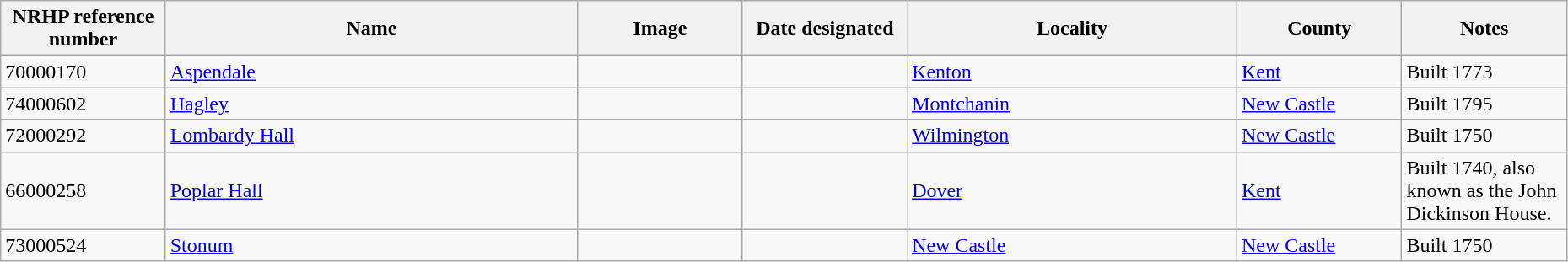<table class="wikitable sortable" style="width:98%">
<tr>
<th style="width:10%;"><strong>NRHP reference number</strong></th>
<th style="width:25%;"><strong>Name</strong></th>
<th style="width:10%;" class="unsortable"><strong>Image</strong></th>
<th style="width:10%;"><strong>Date designated</strong></th>
<th style="width:20%;"><strong>Locality</strong></th>
<th style="width:10%;"><strong>County</strong></th>
<th style="width:10%;"><strong>Notes</strong></th>
</tr>
<tr>
<td>70000170</td>
<td><a href='#'>Aspendale</a></td>
<td></td>
<td></td>
<td><a href='#'>Kenton</a> <br><small></small></td>
<td><a href='#'>Kent</a></td>
<td>Built 1773</td>
</tr>
<tr>
<td>74000602</td>
<td><a href='#'>Hagley</a></td>
<td></td>
<td></td>
<td><a href='#'>Montchanin</a><br><small></small></td>
<td><a href='#'>New Castle</a></td>
<td>Built 1795</td>
</tr>
<tr>
<td>72000292</td>
<td><a href='#'>Lombardy Hall</a></td>
<td></td>
<td></td>
<td><a href='#'>Wilmington</a><br><small></small></td>
<td><a href='#'>New Castle</a></td>
<td>Built 1750</td>
</tr>
<tr>
<td>66000258</td>
<td><a href='#'>Poplar Hall</a></td>
<td></td>
<td></td>
<td><a href='#'>Dover</a><br><small></small></td>
<td><a href='#'>Kent</a></td>
<td>Built 1740, also known as the John Dickinson House.</td>
</tr>
<tr>
<td>73000524</td>
<td><a href='#'>Stonum</a></td>
<td></td>
<td></td>
<td><a href='#'>New Castle</a><br><small></small></td>
<td><a href='#'>New Castle</a></td>
<td>Built 1750</td>
</tr>
</table>
